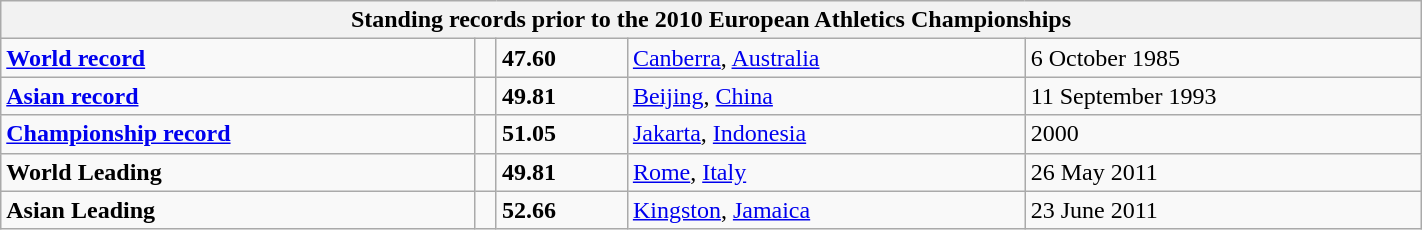<table class="wikitable" width=75%>
<tr>
<th colspan="5">Standing records prior to the 2010 European Athletics Championships</th>
</tr>
<tr>
<td><strong><a href='#'>World record</a></strong></td>
<td></td>
<td><strong>47.60</strong></td>
<td><a href='#'>Canberra</a>, <a href='#'>Australia</a></td>
<td>6 October 1985</td>
</tr>
<tr>
<td><strong><a href='#'>Asian record</a></strong></td>
<td></td>
<td><strong>49.81</strong></td>
<td><a href='#'>Beijing</a>, <a href='#'>China</a></td>
<td>11 September 1993</td>
</tr>
<tr>
<td><strong><a href='#'>Championship record</a></strong></td>
<td></td>
<td><strong>51.05</strong></td>
<td><a href='#'>Jakarta</a>, <a href='#'>Indonesia</a></td>
<td>2000</td>
</tr>
<tr>
<td><strong>World Leading</strong></td>
<td></td>
<td><strong>49.81</strong></td>
<td><a href='#'>Rome</a>, <a href='#'>Italy</a></td>
<td>26 May 2011</td>
</tr>
<tr>
<td><strong>Asian Leading</strong></td>
<td></td>
<td><strong>52.66</strong></td>
<td><a href='#'>Kingston</a>, <a href='#'>Jamaica</a></td>
<td>23 June 2011</td>
</tr>
</table>
